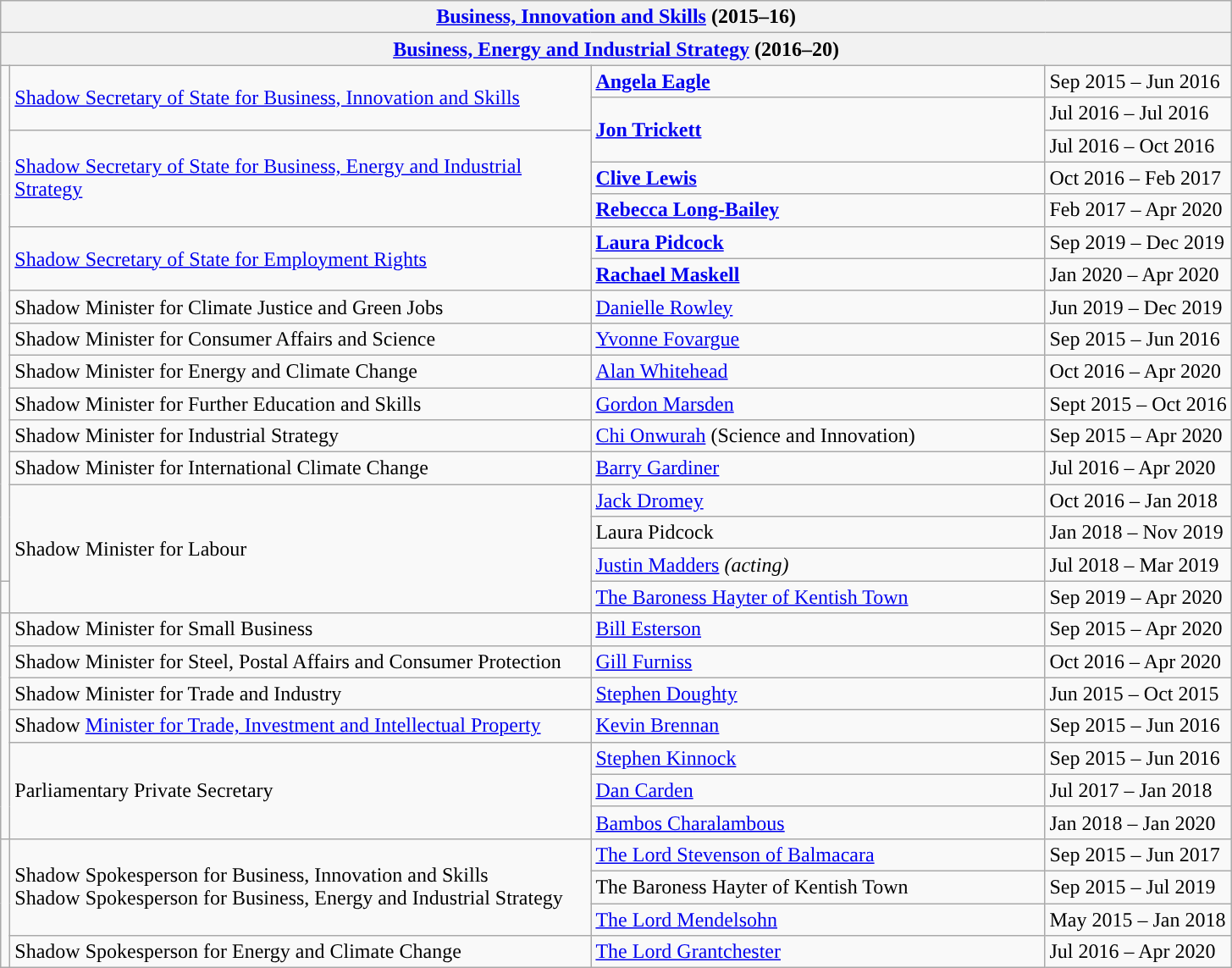<table class="wikitable">
<tr>
<th colspan="4"><a href='#'>Business, Innovation and Skills</a> (2015–16)</th>
</tr>
<tr>
<th colspan="4"><a href='#'>Business, Energy and Industrial Strategy</a> (2016–20)</th>
</tr>
<tr>
<td rowspan="16" style="background: "></td>
<td rowspan="2" style="width: 450px;"><a href='#'>Shadow Secretary of State for Business, Innovation and Skills</a></td>
<td style="width: 350px;"><strong><a href='#'>Angela Eagle</a></strong></td>
<td>Sep 2015 – Jun 2016</td>
</tr>
<tr>
<td rowspan="2"><strong><a href='#'>Jon Trickett</a></strong></td>
<td>Jul 2016 – Jul 2016</td>
</tr>
<tr>
<td rowspan="3"><a href='#'>Shadow Secretary of State for Business, Energy and Industrial Strategy</a></td>
<td>Jul 2016 – Oct 2016</td>
</tr>
<tr>
<td><strong><a href='#'>Clive Lewis</a></strong></td>
<td>Oct 2016 – Feb 2017</td>
</tr>
<tr>
<td><strong><a href='#'>Rebecca Long-Bailey</a></strong></td>
<td>Feb 2017 – Apr 2020</td>
</tr>
<tr>
<td rowspan="2"><a href='#'>Shadow Secretary of State for Employment Rights</a></td>
<td><strong><a href='#'>Laura Pidcock</a></strong></td>
<td>Sep 2019 – Dec 2019</td>
</tr>
<tr>
<td><strong><a href='#'>Rachael Maskell</a></strong></td>
<td>Jan 2020 – Apr 2020</td>
</tr>
<tr>
<td>Shadow Minister for Climate Justice and Green Jobs</td>
<td><a href='#'>Danielle Rowley</a></td>
<td>Jun 2019 – Dec 2019</td>
</tr>
<tr>
<td>Shadow Minister for Consumer Affairs and Science</td>
<td><a href='#'>Yvonne Fovargue</a></td>
<td>Sep 2015 – Jun 2016</td>
</tr>
<tr>
<td>Shadow Minister for Energy and Climate Change</td>
<td><a href='#'>Alan Whitehead</a></td>
<td>Oct 2016 – Apr 2020</td>
</tr>
<tr>
<td rowspan="1">Shadow Minister for Further Education and Skills</td>
<td><a href='#'>Gordon Marsden</a></td>
<td>Sept 2015 – Oct 2016</td>
</tr>
<tr>
<td>Shadow Minister for Industrial Strategy</td>
<td><a href='#'>Chi Onwurah</a> (Science and Innovation)</td>
<td>Sep 2015 – Apr 2020</td>
</tr>
<tr>
<td>Shadow Minister for International Climate Change</td>
<td><a href='#'>Barry Gardiner</a></td>
<td>Jul 2016 – Apr 2020</td>
</tr>
<tr>
<td rowspan="4">Shadow Minister for Labour</td>
<td><a href='#'>Jack Dromey</a></td>
<td>Oct 2016 – Jan 2018</td>
</tr>
<tr>
<td>Laura Pidcock</td>
<td>Jan 2018 – Nov 2019</td>
</tr>
<tr>
<td><a href='#'>Justin Madders</a> <em>(acting)</em></td>
<td>Jul 2018 – Mar 2019</td>
</tr>
<tr>
<td style="background: "></td>
<td><a href='#'>The Baroness Hayter of Kentish Town</a></td>
<td>Sep 2019 – Apr 2020</td>
</tr>
<tr>
<td rowspan="7" style="background: "></td>
<td rowspan="1">Shadow Minister for Small Business</td>
<td><a href='#'>Bill Esterson</a></td>
<td>Sep 2015 – Apr 2020</td>
</tr>
<tr>
<td>Shadow Minister for Steel, Postal Affairs and Consumer Protection</td>
<td><a href='#'>Gill Furniss</a></td>
<td>Oct 2016 – Apr 2020</td>
</tr>
<tr>
<td>Shadow Minister for Trade and Industry</td>
<td><a href='#'>Stephen Doughty</a></td>
<td>Jun 2015 – Oct 2015</td>
</tr>
<tr>
<td>Shadow <a href='#'>Minister for Trade, Investment and Intellectual Property</a></td>
<td><a href='#'>Kevin Brennan</a></td>
<td>Sep 2015 – Jun 2016</td>
</tr>
<tr>
<td rowspan="3">Parliamentary Private Secretary</td>
<td><a href='#'>Stephen Kinnock</a></td>
<td>Sep 2015 – Jun 2016</td>
</tr>
<tr>
<td><a href='#'>Dan Carden</a></td>
<td>Jul 2017 – Jan 2018</td>
</tr>
<tr>
<td><a href='#'>Bambos Charalambous</a></td>
<td>Jan 2018 – Jan 2020</td>
</tr>
<tr>
<td rowspan="5" style="background: "></td>
<td rowspan="3">Shadow Spokesperson for Business, Innovation and Skills<br>Shadow Spokesperson for Business, Energy and Industrial Strategy</td>
<td><a href='#'>The Lord Stevenson of Balmacara</a></td>
<td>Sep 2015 – Jun 2017</td>
</tr>
<tr>
<td>The Baroness Hayter of Kentish Town</td>
<td>Sep 2015 – Jul 2019</td>
</tr>
<tr>
<td><a href='#'>The Lord Mendelsohn</a></td>
<td>May 2015 – Jan 2018</td>
</tr>
<tr>
<td>Shadow Spokesperson for Energy and Climate Change</td>
<td><a href='#'>The Lord Grantchester</a></td>
<td>Jul 2016 – Apr 2020</td>
</tr>
</table>
